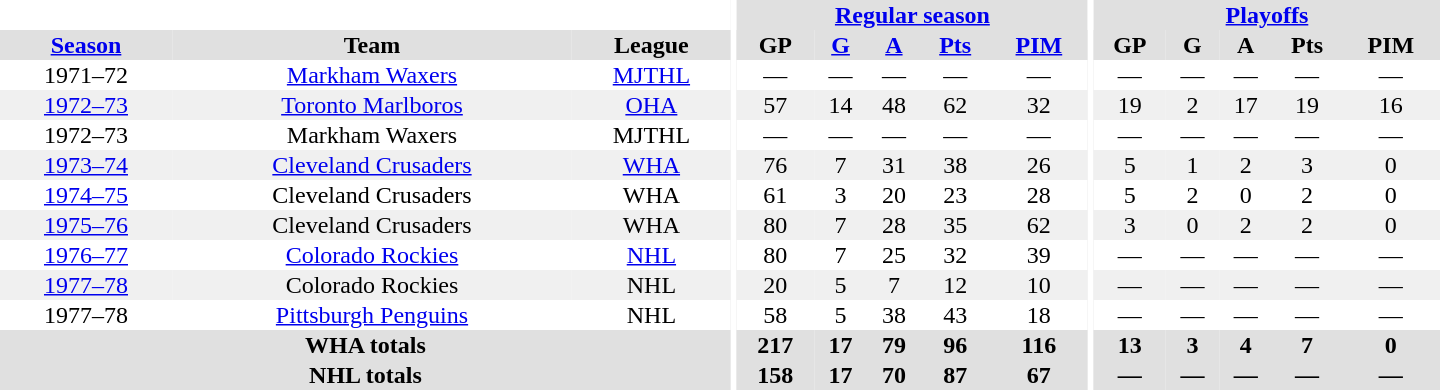<table border="0" cellpadding="1" cellspacing="0" style="text-align:center; width:60em">
<tr bgcolor="#e0e0e0">
<th colspan="3" bgcolor="#ffffff"></th>
<th rowspan="100" bgcolor="#ffffff"></th>
<th colspan="5"><a href='#'>Regular season</a></th>
<th rowspan="100" bgcolor="#ffffff"></th>
<th colspan="5"><a href='#'>Playoffs</a></th>
</tr>
<tr bgcolor="#e0e0e0">
<th><a href='#'>Season</a></th>
<th>Team</th>
<th>League</th>
<th>GP</th>
<th><a href='#'>G</a></th>
<th><a href='#'>A</a></th>
<th><a href='#'>Pts</a></th>
<th><a href='#'>PIM</a></th>
<th>GP</th>
<th>G</th>
<th>A</th>
<th>Pts</th>
<th>PIM</th>
</tr>
<tr>
<td>1971–72</td>
<td><a href='#'>Markham Waxers</a></td>
<td><a href='#'>MJTHL</a></td>
<td>—</td>
<td>—</td>
<td>—</td>
<td>—</td>
<td>—</td>
<td>—</td>
<td>—</td>
<td>—</td>
<td>—</td>
<td>—</td>
</tr>
<tr bgcolor="#f0f0f0">
<td><a href='#'>1972–73</a></td>
<td><a href='#'>Toronto Marlboros</a></td>
<td><a href='#'>OHA</a></td>
<td>57</td>
<td>14</td>
<td>48</td>
<td>62</td>
<td>32</td>
<td>19</td>
<td>2</td>
<td>17</td>
<td>19</td>
<td>16</td>
</tr>
<tr>
<td>1972–73</td>
<td>Markham Waxers</td>
<td>MJTHL</td>
<td>—</td>
<td>—</td>
<td>—</td>
<td>—</td>
<td>—</td>
<td>—</td>
<td>—</td>
<td>—</td>
<td>—</td>
<td>—</td>
</tr>
<tr bgcolor="#f0f0f0">
<td><a href='#'>1973–74</a></td>
<td><a href='#'>Cleveland Crusaders</a></td>
<td><a href='#'>WHA</a></td>
<td>76</td>
<td>7</td>
<td>31</td>
<td>38</td>
<td>26</td>
<td>5</td>
<td>1</td>
<td>2</td>
<td>3</td>
<td>0</td>
</tr>
<tr>
<td><a href='#'>1974–75</a></td>
<td>Cleveland Crusaders</td>
<td>WHA</td>
<td>61</td>
<td>3</td>
<td>20</td>
<td>23</td>
<td>28</td>
<td>5</td>
<td>2</td>
<td>0</td>
<td>2</td>
<td>0</td>
</tr>
<tr bgcolor="#f0f0f0">
<td><a href='#'>1975–76</a></td>
<td>Cleveland Crusaders</td>
<td>WHA</td>
<td>80</td>
<td>7</td>
<td>28</td>
<td>35</td>
<td>62</td>
<td>3</td>
<td>0</td>
<td>2</td>
<td>2</td>
<td>0</td>
</tr>
<tr>
<td><a href='#'>1976–77</a></td>
<td><a href='#'>Colorado Rockies</a></td>
<td><a href='#'>NHL</a></td>
<td>80</td>
<td>7</td>
<td>25</td>
<td>32</td>
<td>39</td>
<td>—</td>
<td>—</td>
<td>—</td>
<td>—</td>
<td>—</td>
</tr>
<tr bgcolor="#f0f0f0">
<td><a href='#'>1977–78</a></td>
<td>Colorado Rockies</td>
<td>NHL</td>
<td>20</td>
<td>5</td>
<td>7</td>
<td>12</td>
<td>10</td>
<td>—</td>
<td>—</td>
<td>—</td>
<td>—</td>
<td>—</td>
</tr>
<tr>
<td>1977–78</td>
<td><a href='#'>Pittsburgh Penguins</a></td>
<td>NHL</td>
<td>58</td>
<td>5</td>
<td>38</td>
<td>43</td>
<td>18</td>
<td>—</td>
<td>—</td>
<td>—</td>
<td>—</td>
<td>—</td>
</tr>
<tr bgcolor="#e0e0e0">
<th colspan="3">WHA totals</th>
<th>217</th>
<th>17</th>
<th>79</th>
<th>96</th>
<th>116</th>
<th>13</th>
<th>3</th>
<th>4</th>
<th>7</th>
<th>0</th>
</tr>
<tr bgcolor="#e0e0e0">
<th colspan="3">NHL totals</th>
<th>158</th>
<th>17</th>
<th>70</th>
<th>87</th>
<th>67</th>
<th>—</th>
<th>—</th>
<th>—</th>
<th>—</th>
<th>—</th>
</tr>
</table>
